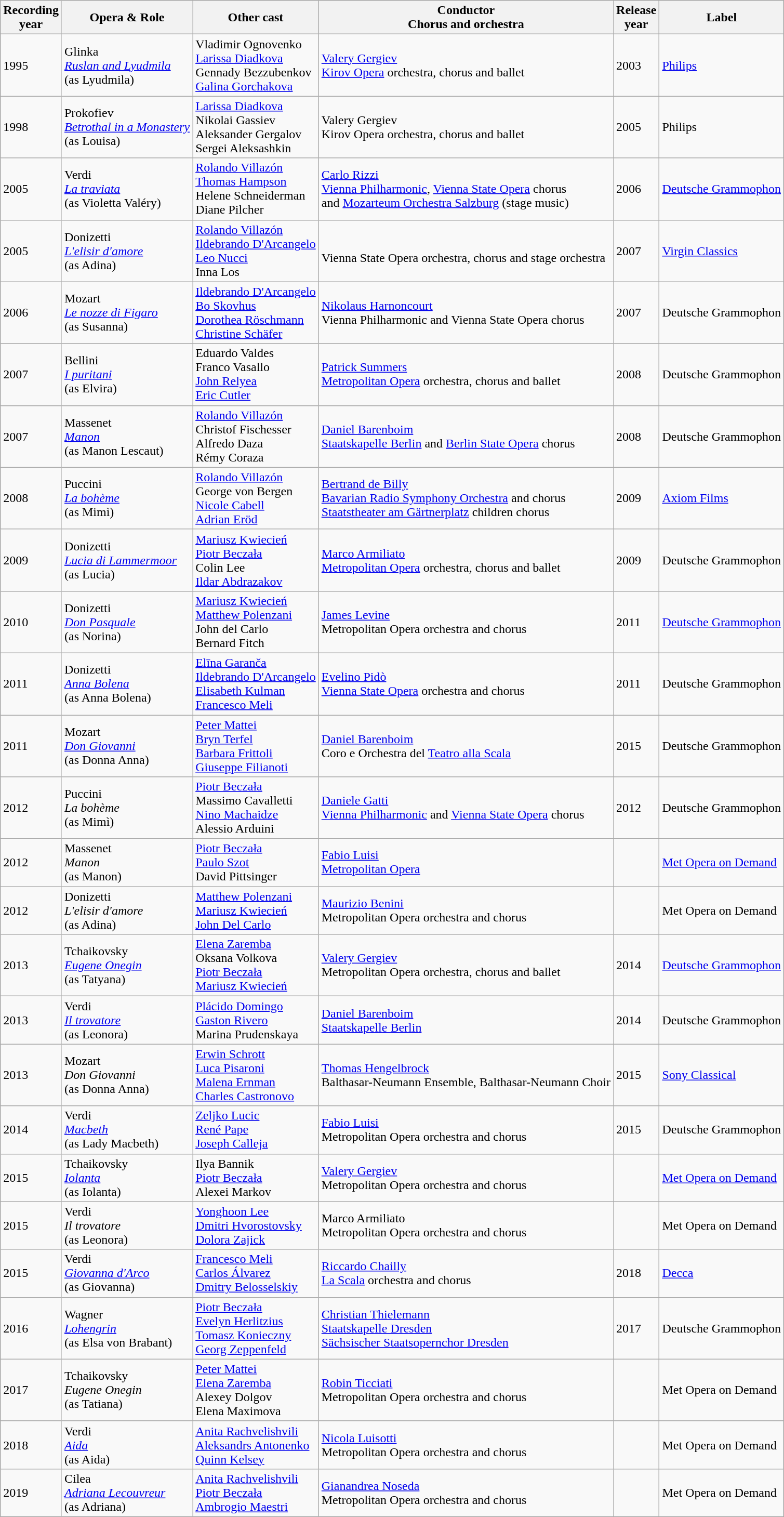<table class="wikitable mw-collapsible">
<tr>
<th>Recording<br>year</th>
<th>Opera & Role</th>
<th>Other cast</th>
<th>Conductor<br>Chorus and orchestra</th>
<th>Release<br>year</th>
<th>Label</th>
</tr>
<tr>
<td>1995</td>
<td>Glinka<br><em><a href='#'>Ruslan and Lyudmila</a></em><br>(as Lyudmila)</td>
<td>Vladimir Ognovenko<br><a href='#'>Larissa Diadkova</a><br>Gennady Bezzubenkov<br><a href='#'>Galina Gorchakova</a></td>
<td><a href='#'>Valery Gergiev</a><br><a href='#'>Kirov Opera</a> orchestra, chorus and ballet</td>
<td>2003</td>
<td><a href='#'>Philips</a></td>
</tr>
<tr>
<td>1998</td>
<td>Prokofiev<br><em><a href='#'>Betrothal in a Monastery</a></em><br>(as Louisa)</td>
<td><a href='#'>Larissa Diadkova</a><br>Nikolai Gassiev<br>Aleksander Gergalov<br>Sergei Aleksashkin</td>
<td>Valery Gergiev<br>Kirov Opera orchestra, chorus and ballet</td>
<td>2005</td>
<td>Philips</td>
</tr>
<tr>
<td>2005</td>
<td>Verdi<br><em><a href='#'>La traviata</a></em><br>(as Violetta Valéry)</td>
<td><a href='#'>Rolando Villazón</a><br><a href='#'>Thomas Hampson</a><br>Helene Schneiderman<br>Diane Pilcher</td>
<td><a href='#'>Carlo Rizzi</a><br><a href='#'>Vienna Philharmonic</a>, <a href='#'>Vienna State Opera</a> chorus<br>and <a href='#'>Mozarteum Orchestra Salzburg</a> (stage music)</td>
<td>2006</td>
<td><a href='#'>Deutsche Grammophon</a></td>
</tr>
<tr>
<td>2005</td>
<td>Donizetti<br><em><a href='#'>L'elisir d'amore</a></em><br>(as Adina)</td>
<td><a href='#'>Rolando Villazón</a><br><a href='#'>Ildebrando D'Arcangelo</a><br><a href='#'>Leo Nucci</a><br>Inna Los</td>
<td><br>Vienna State Opera orchestra, chorus and stage orchestra</td>
<td>2007</td>
<td><a href='#'>Virgin Classics</a></td>
</tr>
<tr>
<td>2006</td>
<td>Mozart<br><em><a href='#'>Le nozze di Figaro</a></em><br>(as Susanna)</td>
<td><a href='#'>Ildebrando D'Arcangelo</a><br><a href='#'>Bo Skovhus</a><br><a href='#'>Dorothea Röschmann</a><br><a href='#'>Christine Schäfer</a></td>
<td><a href='#'>Nikolaus Harnoncourt</a><br>Vienna Philharmonic and Vienna State Opera chorus</td>
<td>2007</td>
<td>Deutsche Grammophon</td>
</tr>
<tr>
<td>2007</td>
<td>Bellini<br><em><a href='#'>I puritani</a></em><br>(as Elvira)</td>
<td>Eduardo Valdes<br>Franco Vasallo<br><a href='#'>John Relyea</a><br><a href='#'>Eric Cutler</a></td>
<td><a href='#'>Patrick Summers</a><br><a href='#'>Metropolitan Opera</a> orchestra, chorus and ballet</td>
<td>2008</td>
<td>Deutsche Grammophon</td>
</tr>
<tr>
<td>2007</td>
<td>Massenet<br><em><a href='#'>Manon</a></em><br>(as Manon Lescaut)</td>
<td><a href='#'>Rolando Villazón</a><br>Christof Fischesser<br>Alfredo Daza<br>Rémy Coraza</td>
<td><a href='#'>Daniel Barenboim</a><br><a href='#'>Staatskapelle Berlin</a> and <a href='#'>Berlin State Opera</a> chorus</td>
<td>2008</td>
<td>Deutsche Grammophon</td>
</tr>
<tr>
<td>2008</td>
<td>Puccini<br><em><a href='#'>La bohème</a></em><br>(as Mimì)</td>
<td><a href='#'>Rolando Villazón</a><br>George von Bergen<br><a href='#'>Nicole Cabell</a><br><a href='#'>Adrian Eröd</a></td>
<td><a href='#'>Bertrand de Billy</a><br><a href='#'>Bavarian Radio Symphony Orchestra</a> and chorus<br><a href='#'>Staatstheater am Gärtnerplatz</a> children chorus</td>
<td>2009</td>
<td><a href='#'>Axiom Films</a></td>
</tr>
<tr>
<td>2009</td>
<td>Donizetti<br><em><a href='#'>Lucia di Lammermoor</a></em><br>(as Lucia)</td>
<td><a href='#'>Mariusz Kwiecień</a><br><a href='#'>Piotr Beczała</a><br>Colin Lee<br><a href='#'>Ildar Abdrazakov</a></td>
<td><a href='#'>Marco Armiliato</a><br><a href='#'>Metropolitan Opera</a> orchestra, chorus and ballet</td>
<td>2009</td>
<td>Deutsche Grammophon</td>
</tr>
<tr>
<td>2010</td>
<td>Donizetti<br><em><a href='#'>Don Pasquale</a></em><br>(as Norina)</td>
<td><a href='#'>Mariusz Kwiecień</a><br><a href='#'>Matthew Polenzani</a><br>John del Carlo<br>Bernard Fitch</td>
<td><a href='#'>James Levine</a><br>Metropolitan Opera orchestra and chorus</td>
<td>2011</td>
<td><a href='#'>Deutsche Grammophon</a></td>
</tr>
<tr>
<td>2011</td>
<td>Donizetti<br><em><a href='#'>Anna Bolena</a></em><br>(as Anna Bolena)</td>
<td><a href='#'>Elīna Garanča</a><br><a href='#'>Ildebrando D'Arcangelo</a><br><a href='#'>Elisabeth Kulman</a><br><a href='#'>Francesco Meli</a></td>
<td><a href='#'>Evelino Pidò</a><br><a href='#'>Vienna State Opera</a> orchestra and chorus</td>
<td>2011</td>
<td>Deutsche Grammophon</td>
</tr>
<tr>
<td>2011</td>
<td>Mozart<br><em><a href='#'>Don Giovanni</a></em><br>(as Donna Anna)</td>
<td><a href='#'>Peter Mattei</a><br><a href='#'>Bryn Terfel</a><br><a href='#'>Barbara Frittoli</a><br><a href='#'>Giuseppe Filianoti</a></td>
<td><a href='#'>Daniel Barenboim</a><br>Coro e Orchestra del <a href='#'>Teatro alla Scala</a></td>
<td>2015</td>
<td>Deutsche Grammophon</td>
</tr>
<tr>
<td>2012</td>
<td>Puccini<br><em>La bohème</em><br>(as Mimì)</td>
<td><a href='#'>Piotr Beczała</a><br>Massimo Cavalletti<br><a href='#'>Nino Machaidze</a><br>Alessio Arduini</td>
<td><a href='#'>Daniele Gatti</a><br><a href='#'>Vienna Philharmonic</a> and <a href='#'>Vienna State Opera</a> chorus</td>
<td>2012</td>
<td>Deutsche Grammophon</td>
</tr>
<tr>
<td>2012</td>
<td>Massenet<br><em>Manon</em><br>(as Manon)</td>
<td><a href='#'>Piotr Beczała</a><br><a href='#'>Paulo Szot</a><br>David Pittsinger</td>
<td><a href='#'>Fabio Luisi</a><br><a href='#'>Metropolitan Opera</a></td>
<td></td>
<td><a href='#'>Met Opera on Demand</a></td>
</tr>
<tr>
<td>2012</td>
<td>Donizetti<br><em>L'elisir d'amore</em><br>(as Adina)</td>
<td><a href='#'>Matthew Polenzani</a><br><a href='#'>Mariusz Kwiecień</a><br><a href='#'>John Del Carlo</a></td>
<td><a href='#'>Maurizio Benini</a><br>Metropolitan Opera orchestra and chorus</td>
<td></td>
<td>Met Opera on Demand</td>
</tr>
<tr>
<td>2013</td>
<td>Tchaikovsky<br><em><a href='#'>Eugene Onegin</a></em><br>(as Tatyana)</td>
<td><a href='#'>Elena Zaremba</a><br>Oksana Volkova<br><a href='#'>Piotr Beczała</a><br><a href='#'>Mariusz Kwiecień</a></td>
<td><a href='#'>Valery Gergiev</a><br>Metropolitan Opera orchestra, chorus and ballet</td>
<td>2014</td>
<td><a href='#'>Deutsche Grammophon</a></td>
</tr>
<tr>
<td>2013</td>
<td>Verdi<br><em><a href='#'>Il trovatore</a></em><br>(as Leonora)</td>
<td><a href='#'>Plácido Domingo</a><br><a href='#'>Gaston Rivero</a><br>Marina Prudenskaya</td>
<td><a href='#'>Daniel Barenboim</a><br><a href='#'>Staatskapelle Berlin</a></td>
<td>2014</td>
<td>Deutsche Grammophon</td>
</tr>
<tr>
<td>2013</td>
<td>Mozart<br><em>Don Giovanni</em><br>(as Donna Anna)</td>
<td><a href='#'>Erwin Schrott</a><br><a href='#'>Luca Pisaroni</a><br><a href='#'>Malena Ernman</a><br><a href='#'>Charles Castronovo</a></td>
<td><a href='#'>Thomas Hengelbrock</a><br>Balthasar-Neumann Ensemble, Balthasar-Neumann Choir</td>
<td>2015</td>
<td><a href='#'>Sony Classical</a></td>
</tr>
<tr>
<td>2014</td>
<td>Verdi<br><em><a href='#'>Macbeth</a></em><br>(as Lady Macbeth)</td>
<td><a href='#'>Zeljko Lucic</a><br><a href='#'>René Pape</a><br><a href='#'>Joseph Calleja</a></td>
<td><a href='#'>Fabio Luisi</a><br>Metropolitan Opera orchestra and chorus</td>
<td>2015</td>
<td>Deutsche Grammophon</td>
</tr>
<tr>
<td>2015</td>
<td>Tchaikovsky<br><em><a href='#'>Iolanta</a></em><br>(as Iolanta)</td>
<td>Ilya Bannik<br><a href='#'>Piotr Beczała</a><br>Alexei Markov</td>
<td><a href='#'>Valery Gergiev</a><br>Metropolitan Opera orchestra and chorus</td>
<td></td>
<td><a href='#'>Met Opera on Demand</a></td>
</tr>
<tr>
<td>2015</td>
<td>Verdi<br><em>Il trovatore</em><br>(as Leonora)</td>
<td><a href='#'>Yonghoon Lee</a><br><a href='#'>Dmitri Hvorostovsky</a><br><a href='#'>Dolora Zajick</a></td>
<td>Marco Armiliato<br>Metropolitan Opera orchestra and chorus</td>
<td></td>
<td>Met Opera on Demand</td>
</tr>
<tr>
<td>2015</td>
<td>Verdi<br><em><a href='#'>Giovanna d'Arco</a></em><br>(as Giovanna)</td>
<td><a href='#'>Francesco Meli</a><br><a href='#'>Carlos Álvarez</a><br><a href='#'>Dmitry Belosselskiy</a></td>
<td><a href='#'>Riccardo Chailly</a><br><a href='#'>La Scala</a> orchestra and chorus</td>
<td>2018</td>
<td><a href='#'>Decca</a></td>
</tr>
<tr>
<td>2016</td>
<td>Wagner<br><em><a href='#'>Lohengrin</a></em><br>(as Elsa von Brabant)</td>
<td><a href='#'>Piotr Beczała</a><br><a href='#'>Evelyn Herlitzius</a><br><a href='#'>Tomasz Konieczny</a><br><a href='#'>Georg Zeppenfeld</a></td>
<td><a href='#'>Christian Thielemann</a><br><a href='#'>Staatskapelle Dresden</a><br><a href='#'>Sächsischer Staatsopernchor Dresden</a></td>
<td>2017</td>
<td>Deutsche Grammophon</td>
</tr>
<tr>
<td>2017</td>
<td>Tchaikovsky<br><em>Eugene Onegin</em><br>(as Tatiana)</td>
<td><a href='#'>Peter Mattei</a><br><a href='#'>Elena Zaremba</a><br>Alexey Dolgov<br>Elena Maximova</td>
<td><a href='#'>Robin Ticciati</a><br>Metropolitan Opera orchestra and chorus</td>
<td></td>
<td>Met Opera on Demand</td>
</tr>
<tr>
<td>2018</td>
<td>Verdi<br><em><a href='#'>Aida</a></em><br>(as Aida)</td>
<td><a href='#'>Anita Rachvelishvili</a><br><a href='#'>Aleksandrs Antonenko</a><br><a href='#'>Quinn Kelsey</a></td>
<td><a href='#'>Nicola Luisotti</a><br>Metropolitan Opera orchestra and chorus</td>
<td></td>
<td>Met Opera on Demand</td>
</tr>
<tr>
<td>2019</td>
<td>Cilea<br><em><a href='#'>Adriana Lecouvreur</a></em><br>(as Adriana)</td>
<td><a href='#'>Anita Rachvelishvili</a><br><a href='#'>Piotr Beczała</a><br><a href='#'>Ambrogio Maestri</a></td>
<td><a href='#'>Gianandrea Noseda</a><br>Metropolitan Opera orchestra and chorus</td>
<td></td>
<td>Met Opera on Demand</td>
</tr>
</table>
